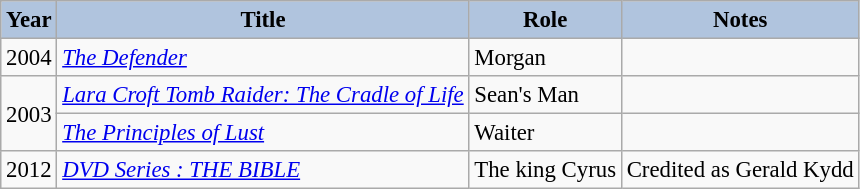<table class="wikitable" style="font-size:95%;">
<tr>
<th style="background:#B0C4DE;">Year</th>
<th style="background:#B0C4DE;">Title</th>
<th style="background:#B0C4DE;">Role</th>
<th style="background:#B0C4DE;">Notes</th>
</tr>
<tr>
<td>2004</td>
<td><em><a href='#'>The Defender</a></em></td>
<td>Morgan</td>
<td></td>
</tr>
<tr>
<td rowspan="2">2003</td>
<td><em><a href='#'>Lara Croft Tomb Raider: The Cradle of Life</a></em></td>
<td>Sean's Man</td>
<td></td>
</tr>
<tr>
<td><em><a href='#'>The Principles of Lust</a></em></td>
<td>Waiter</td>
<td></td>
</tr>
<tr>
<td>2012</td>
<td><em><a href='#'>DVD Series : THE BIBLE</a></em></td>
<td>The king Cyrus</td>
<td>Credited as Gerald Kydd</td>
</tr>
</table>
